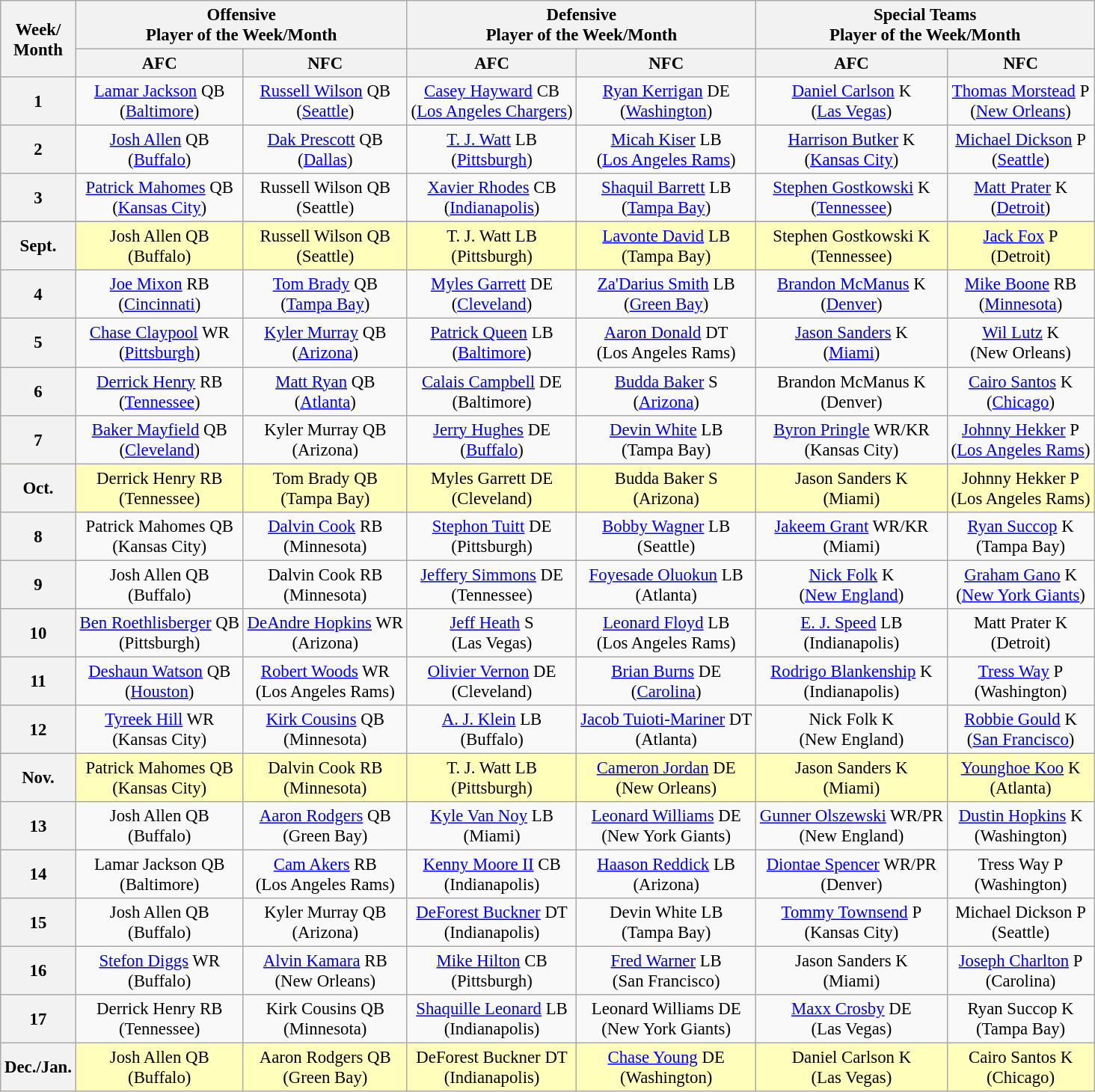<table class="wikitable" style="font-size: 95%; text-align: center;">
<tr>
<th rowspan=2>Week/<br>Month</th>
<th colspan=2>Offensive<br>Player of the Week/Month</th>
<th colspan=2>Defensive<br>Player of the Week/Month</th>
<th colspan=2>Special Teams<br>Player of the Week/Month</th>
</tr>
<tr>
<th>AFC</th>
<th>NFC</th>
<th>AFC</th>
<th>NFC</th>
<th>AFC</th>
<th>NFC</th>
</tr>
<tr>
<th>1</th>
<td><a href='#'>Lamar Jackson</a> QB<br>(<a href='#'>Baltimore</a>)</td>
<td><a href='#'>Russell Wilson</a> QB<br>(<a href='#'>Seattle</a>)</td>
<td><a href='#'>Casey Hayward</a> CB<br>(<a href='#'>Los Angeles Chargers</a>)</td>
<td><a href='#'>Ryan Kerrigan</a> DE<br>(<a href='#'>Washington</a>)</td>
<td><a href='#'>Daniel Carlson</a> K<br>(<a href='#'>Las Vegas</a>)</td>
<td><a href='#'>Thomas Morstead</a> P<br>(<a href='#'>New Orleans</a>)</td>
</tr>
<tr>
<th>2</th>
<td><a href='#'>Josh Allen</a> QB<br>(<a href='#'>Buffalo</a>)</td>
<td><a href='#'>Dak Prescott</a> QB<br>(<a href='#'>Dallas</a>)</td>
<td><a href='#'>T. J. Watt</a> LB<br>(<a href='#'>Pittsburgh</a>)</td>
<td><a href='#'>Micah Kiser</a> LB<br>(<a href='#'>Los Angeles Rams</a>)</td>
<td><a href='#'>Harrison Butker</a> K<br>(<a href='#'>Kansas City</a>)</td>
<td><a href='#'>Michael Dickson</a> P<br> (<a href='#'>Seattle</a>)</td>
</tr>
<tr>
<th>3</th>
<td><a href='#'>Patrick Mahomes</a> QB<br>(<a href='#'>Kansas City</a>)</td>
<td>Russell Wilson QB<br>(Seattle)</td>
<td><a href='#'>Xavier Rhodes</a> CB<br>(<a href='#'>Indianapolis</a>)</td>
<td><a href='#'>Shaquil Barrett</a> LB<br>(<a href='#'>Tampa Bay</a>)</td>
<td><a href='#'>Stephen Gostkowski</a> K<br>(<a href='#'>Tennessee</a>)</td>
<td><a href='#'>Matt Prater</a> K<br>(<a href='#'>Detroit</a>)</td>
</tr>
<tr>
</tr>
<tr style="background:#ffb;">
<th>Sept.</th>
<td>Josh Allen QB<br>(Buffalo)</td>
<td>Russell Wilson QB<br>(Seattle)</td>
<td>T. J. Watt LB<br>(Pittsburgh)</td>
<td><a href='#'>Lavonte David</a> LB<br>(Tampa Bay)</td>
<td>Stephen Gostkowski K<br>(Tennessee)</td>
<td><a href='#'>Jack Fox</a> P<br>(Detroit)</td>
</tr>
<tr>
<th>4</th>
<td><a href='#'>Joe Mixon</a> RB<br>(<a href='#'>Cincinnati</a>)</td>
<td><a href='#'>Tom Brady</a> QB<br>(<a href='#'>Tampa Bay</a>)</td>
<td><a href='#'>Myles Garrett</a> DE<br>(<a href='#'>Cleveland</a>)</td>
<td><a href='#'>Za'Darius Smith</a> LB<br>(<a href='#'>Green Bay</a>)</td>
<td><a href='#'>Brandon McManus</a> K<br>(<a href='#'>Denver</a>)</td>
<td><a href='#'>Mike Boone</a> RB<br>(<a href='#'>Minnesota</a>)</td>
</tr>
<tr>
<th>5</th>
<td><a href='#'>Chase Claypool</a> WR<br>(<a href='#'>Pittsburgh</a>)</td>
<td><a href='#'>Kyler Murray</a> QB<br>(<a href='#'>Arizona</a>)</td>
<td><a href='#'>Patrick Queen</a> LB<br>(<a href='#'>Baltimore</a>)</td>
<td><a href='#'>Aaron Donald</a> DT<br>(Los Angeles Rams)</td>
<td><a href='#'>Jason Sanders</a> K<br>(<a href='#'>Miami</a>)</td>
<td><a href='#'>Wil Lutz</a> K<br>(New Orleans)</td>
</tr>
<tr>
<th>6</th>
<td><a href='#'>Derrick Henry</a> RB<br>(<a href='#'>Tennessee</a>)</td>
<td><a href='#'>Matt Ryan</a> QB<br>(<a href='#'>Atlanta</a>)</td>
<td><a href='#'>Calais Campbell</a> DE<br>(Baltimore)</td>
<td><a href='#'>Budda Baker</a> S<br>(<a href='#'>Arizona</a>)</td>
<td>Brandon McManus K<br>(Denver)</td>
<td><a href='#'>Cairo Santos</a> K<br>(<a href='#'>Chicago</a>)</td>
</tr>
<tr>
<th>7</th>
<td><a href='#'>Baker Mayfield</a> QB<br>(<a href='#'>Cleveland</a>)</td>
<td>Kyler Murray QB<br>(Arizona)</td>
<td><a href='#'>Jerry Hughes</a> DE<br>(<a href='#'>Buffalo</a>)</td>
<td><a href='#'>Devin White</a> LB<br>(Tampa Bay)</td>
<td><a href='#'>Byron Pringle</a> WR/KR<br>(Kansas City)</td>
<td><a href='#'>Johnny Hekker</a> P<br>(<a href='#'>Los Angeles Rams</a>)</td>
</tr>
<tr style="background:#ffb;">
<th>Oct.</th>
<td>Derrick Henry RB<br>(Tennessee)</td>
<td>Tom Brady QB<br>(Tampa Bay)</td>
<td>Myles Garrett DE<br>(Cleveland)</td>
<td>Budda Baker S<br>(Arizona)</td>
<td>Jason Sanders K<br>(Miami)</td>
<td>Johnny Hekker P<br>(Los Angeles Rams)</td>
</tr>
<tr>
<th>8</th>
<td>Patrick Mahomes QB<br>(Kansas City)</td>
<td><a href='#'>Dalvin Cook</a> RB<br>(Minnesota)</td>
<td><a href='#'>Stephon Tuitt</a> DE<br>(Pittsburgh)</td>
<td><a href='#'>Bobby Wagner</a> LB<br>(Seattle)</td>
<td><a href='#'>Jakeem Grant</a> WR/KR<br>(Miami)</td>
<td><a href='#'>Ryan Succop</a> K<br>(Tampa Bay)</td>
</tr>
<tr>
<th>9</th>
<td>Josh Allen QB<br>(Buffalo)</td>
<td>Dalvin Cook RB<br>(Minnesota)</td>
<td><a href='#'>Jeffery Simmons</a> DE<br>(Tennessee)</td>
<td><a href='#'>Foyesade Oluokun</a> LB<br>(Atlanta)</td>
<td><a href='#'>Nick Folk</a> K<br>(<a href='#'>New England</a>)</td>
<td><a href='#'>Graham Gano</a> K<br>(<a href='#'>New York Giants</a>)</td>
</tr>
<tr>
<th>10</th>
<td><a href='#'>Ben Roethlisberger</a> QB<br>(Pittsburgh)</td>
<td><a href='#'>DeAndre Hopkins</a> WR<br>(Arizona)</td>
<td><a href='#'>Jeff Heath</a> S<br>(Las Vegas)</td>
<td><a href='#'>Leonard Floyd</a> LB<br>(Los Angeles Rams)</td>
<td><a href='#'>E. J. Speed</a> LB<br>(Indianapolis)</td>
<td>Matt Prater K<br>(Detroit)</td>
</tr>
<tr>
<th>11</th>
<td><a href='#'>Deshaun Watson</a> QB<br>(<a href='#'>Houston</a>)</td>
<td><a href='#'>Robert Woods</a> WR<br>(Los Angeles Rams)</td>
<td><a href='#'>Olivier Vernon</a> DE<br>(Cleveland)</td>
<td><a href='#'>Brian Burns</a> DE<br>(<a href='#'>Carolina</a>)</td>
<td><a href='#'>Rodrigo Blankenship</a> K<br>(Indianapolis)</td>
<td><a href='#'>Tress Way</a> P<br>(Washington)</td>
</tr>
<tr>
<th>12</th>
<td><a href='#'>Tyreek Hill</a> WR<br>(Kansas City)</td>
<td><a href='#'>Kirk Cousins</a> QB<br>(Minnesota)</td>
<td><a href='#'>A. J. Klein</a> LB<br>(Buffalo)</td>
<td><a href='#'>Jacob Tuioti-Mariner</a> DT<br>(Atlanta)</td>
<td>Nick Folk K<br>(New England)</td>
<td><a href='#'>Robbie Gould</a> K<br>(<a href='#'>San Francisco</a>)</td>
</tr>
<tr style="background:#ffb;">
<th>Nov.</th>
<td>Patrick Mahomes QB<br>(Kansas City)</td>
<td>Dalvin Cook RB<br>(Minnesota)</td>
<td>T. J. Watt LB<br>(Pittsburgh)</td>
<td><a href='#'>Cameron Jordan</a> DE<br>(New Orleans)</td>
<td>Jason Sanders K<br>(Miami)</td>
<td><a href='#'>Younghoe Koo</a> K<br>(Atlanta)</td>
</tr>
<tr>
<th>13</th>
<td>Josh Allen QB<br>(Buffalo)</td>
<td><a href='#'>Aaron Rodgers</a> QB<br>(Green Bay)</td>
<td><a href='#'>Kyle Van Noy</a> LB<br>(Miami)</td>
<td><a href='#'>Leonard Williams</a> DE<br>(New York Giants)</td>
<td><a href='#'>Gunner Olszewski</a> WR/PR<br>(New England)</td>
<td><a href='#'>Dustin Hopkins</a> K<br>(Washington)</td>
</tr>
<tr>
<th>14</th>
<td>Lamar Jackson QB<br>(Baltimore)</td>
<td><a href='#'>Cam Akers</a> RB<br>(Los Angeles Rams)</td>
<td><a href='#'>Kenny Moore II</a> CB<br>(Indianapolis)</td>
<td><a href='#'>Haason Reddick</a> LB<br>(Arizona)</td>
<td><a href='#'>Diontae Spencer</a> WR/PR<br>(Denver)</td>
<td>Tress Way P<br>(Washington)</td>
</tr>
<tr>
<th>15</th>
<td>Josh Allen QB<br>(Buffalo)</td>
<td>Kyler Murray QB<br>(Arizona)</td>
<td><a href='#'>DeForest Buckner</a> DT<br>(Indianapolis)</td>
<td>Devin White LB<br>(Tampa Bay)</td>
<td><a href='#'>Tommy Townsend</a> P<br>(Kansas City)</td>
<td>Michael Dickson P<br>(Seattle)</td>
</tr>
<tr>
<th>16</th>
<td><a href='#'>Stefon Diggs</a> WR<br>(Buffalo)</td>
<td><a href='#'>Alvin Kamara</a> RB<br>(New Orleans)</td>
<td><a href='#'>Mike Hilton</a> CB<br>(Pittsburgh)</td>
<td><a href='#'>Fred Warner</a> LB<br>(San Francisco)</td>
<td>Jason Sanders K<br>(Miami)</td>
<td><a href='#'>Joseph Charlton</a> P<br>(Carolina)</td>
</tr>
<tr>
<th>17</th>
<td>Derrick Henry RB<br>(Tennessee)</td>
<td>Kirk Cousins QB<br>(Minnesota)</td>
<td><a href='#'>Shaquille Leonard</a> LB<br>(Indianapolis)</td>
<td>Leonard Williams DE<br>(New York Giants)</td>
<td><a href='#'>Maxx Crosby</a> DE<br>(Las Vegas)</td>
<td>Ryan Succop K<br>(Tampa Bay)</td>
</tr>
<tr style="background:#ffb;">
<th>Dec./Jan.</th>
<td>Josh Allen QB<br>(Buffalo)</td>
<td>Aaron Rodgers QB<br>(Green Bay)</td>
<td>DeForest Buckner DT<br>(Indianapolis)</td>
<td><a href='#'>Chase Young</a> DE<br>(Washington)</td>
<td>Daniel Carlson K<br>(Las Vegas)</td>
<td>Cairo Santos K<br>(Chicago)</td>
</tr>
</table>
